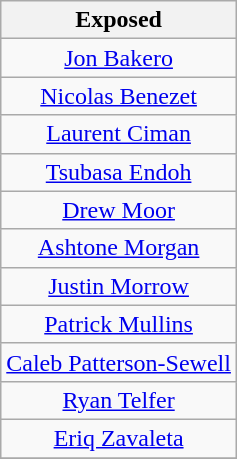<table class="wikitable" style="text-align:center">
<tr>
<th>Exposed</th>
</tr>
<tr>
<td><a href='#'>Jon Bakero</a></td>
</tr>
<tr>
<td><a href='#'>Nicolas Benezet</a></td>
</tr>
<tr>
<td><a href='#'>Laurent Ciman</a></td>
</tr>
<tr>
<td><a href='#'>Tsubasa Endoh</a></td>
</tr>
<tr>
<td><a href='#'>Drew Moor</a></td>
</tr>
<tr>
<td><a href='#'>Ashtone Morgan</a></td>
</tr>
<tr>
<td><a href='#'>Justin Morrow</a></td>
</tr>
<tr>
<td><a href='#'>Patrick Mullins</a></td>
</tr>
<tr>
<td><a href='#'>Caleb Patterson-Sewell</a></td>
</tr>
<tr>
<td><a href='#'>Ryan Telfer</a></td>
</tr>
<tr>
<td><a href='#'>Eriq Zavaleta</a></td>
</tr>
<tr>
</tr>
</table>
